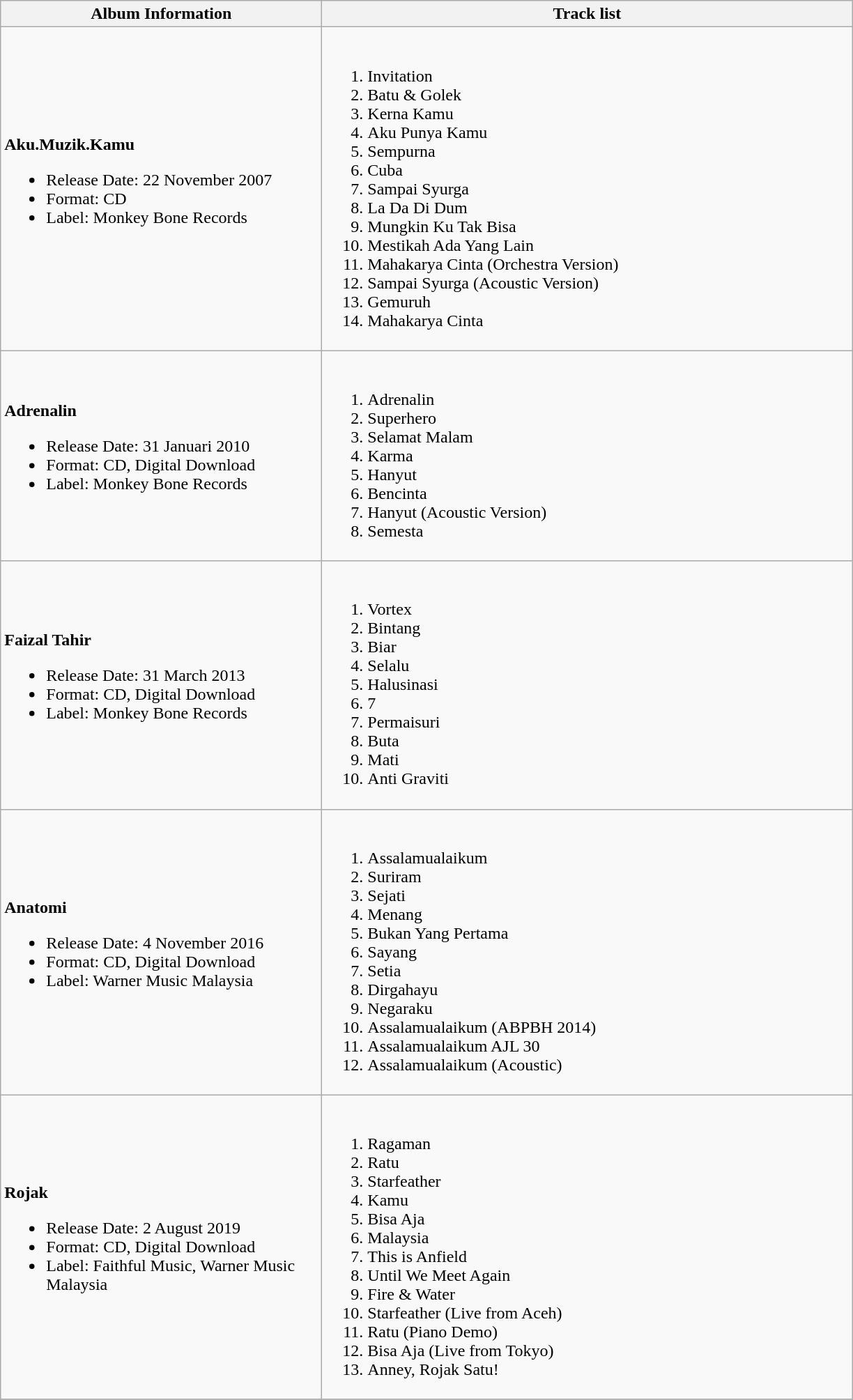<table class="wikitable">
<tr>
<th align="left" width="300px">Album Information</th>
<th align="left" width="500px">Track list</th>
</tr>
<tr>
<td><strong>Aku.Muzik.Kamu</strong><br><ul><li>Release Date: 22 November 2007</li><li>Format: CD</li><li>Label: Monkey Bone Records</li></ul></td>
<td><br><ol><li>Invitation</li><li>Batu & Golek</li><li>Kerna Kamu</li><li>Aku Punya Kamu</li><li>Sempurna</li><li>Cuba</li><li>Sampai Syurga</li><li>La Da Di Dum</li><li>Mungkin Ku Tak Bisa</li><li>Mestikah Ada Yang Lain</li><li>Mahakarya Cinta (Orchestra Version)</li><li>Sampai Syurga (Acoustic Version)</li><li>Gemuruh</li><li>Mahakarya Cinta</li></ol></td>
</tr>
<tr>
<td><strong>Adrenalin</strong><br><ul><li>Release Date: 31 Januari 2010</li><li>Format: CD, Digital Download</li><li>Label: Monkey Bone Records</li></ul></td>
<td><br><ol><li>Adrenalin</li><li>Superhero</li><li>Selamat Malam</li><li>Karma</li><li>Hanyut</li><li>Bencinta</li><li>Hanyut (Acoustic Version)</li><li>Semesta</li></ol></td>
</tr>
<tr>
<td><strong>Faizal Tahir </strong><br><ul><li>Release Date: 31 March 2013</li><li>Format: CD, Digital Download</li><li>Label: Monkey Bone Records</li></ul></td>
<td><br><ol><li>Vortex</li><li>Bintang</li><li>Biar</li><li>Selalu</li><li>Halusinasi</li><li>7</li><li>Permaisuri</li><li>Buta</li><li>Mati</li><li>Anti Graviti</li></ol></td>
</tr>
<tr>
<td><strong>Anatomi </strong><br><ul><li>Release Date: 4 November 2016</li><li>Format: CD, Digital Download</li><li>Label: Warner Music Malaysia</li></ul></td>
<td><br><ol><li>Assalamualaikum</li><li>Suriram</li><li>Sejati</li><li>Menang</li><li>Bukan Yang Pertama</li><li>Sayang</li><li>Setia</li><li>Dirgahayu</li><li>Negaraku</li><li>Assalamualaikum (ABPBH 2014)</li><li>Assalamualaikum AJL 30</li><li>Assalamualaikum (Acoustic)</li></ol></td>
</tr>
<tr>
<td><strong>Rojak </strong><br><ul><li>Release Date: 2 August 2019</li><li>Format: CD, Digital Download</li><li>Label: Faithful Music, Warner Music Malaysia</li></ul></td>
<td><br><ol><li>Ragaman</li><li>Ratu</li><li>Starfeather</li><li>Kamu</li><li>Bisa Aja</li><li>Malaysia</li><li>This is Anfield</li><li>Until We Meet Again</li><li>Fire & Water</li><li>Starfeather (Live from Aceh)</li><li>Ratu (Piano Demo)</li><li>Bisa Aja (Live from Tokyo)</li><li>Anney, Rojak Satu!</li></ol></td>
</tr>
<tr>
</tr>
</table>
